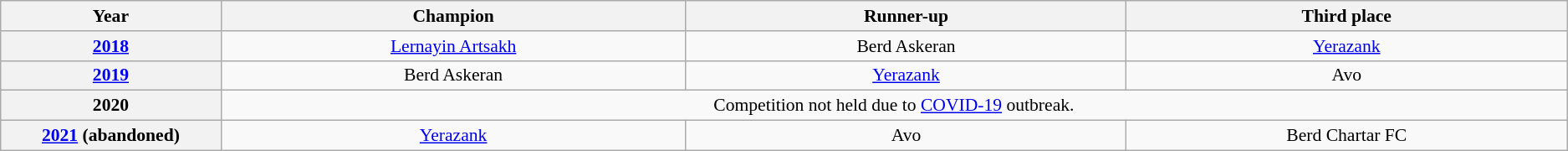<table class="wikitable"  style="font-size:90%; text-align:center;">
<tr>
<th scope="col" style="width:9%;">Year</th>
<th scope="col" style="width:19%;">Champion</th>
<th scope="col" style="width:18%;">Runner-up</th>
<th scope="col" style="width:18%;">Third place</th>
</tr>
<tr>
<th><a href='#'>2018</a></th>
<td><a href='#'>Lernayin Artsakh</a></td>
<td>Berd Askeran</td>
<td><a href='#'>Yerazank</a></td>
</tr>
<tr>
<th><a href='#'>2019</a></th>
<td>Berd Askeran</td>
<td><a href='#'>Yerazank</a></td>
<td>Avo</td>
</tr>
<tr>
<th>2020</th>
<td colspan="3">Competition not held due to <a href='#'>COVID-19</a> outbreak.</td>
</tr>
<tr>
<th><a href='#'>2021</a> (abandoned)</th>
<td><a href='#'>Yerazank</a></td>
<td>Avo</td>
<td>Berd Chartar FC</td>
</tr>
</table>
